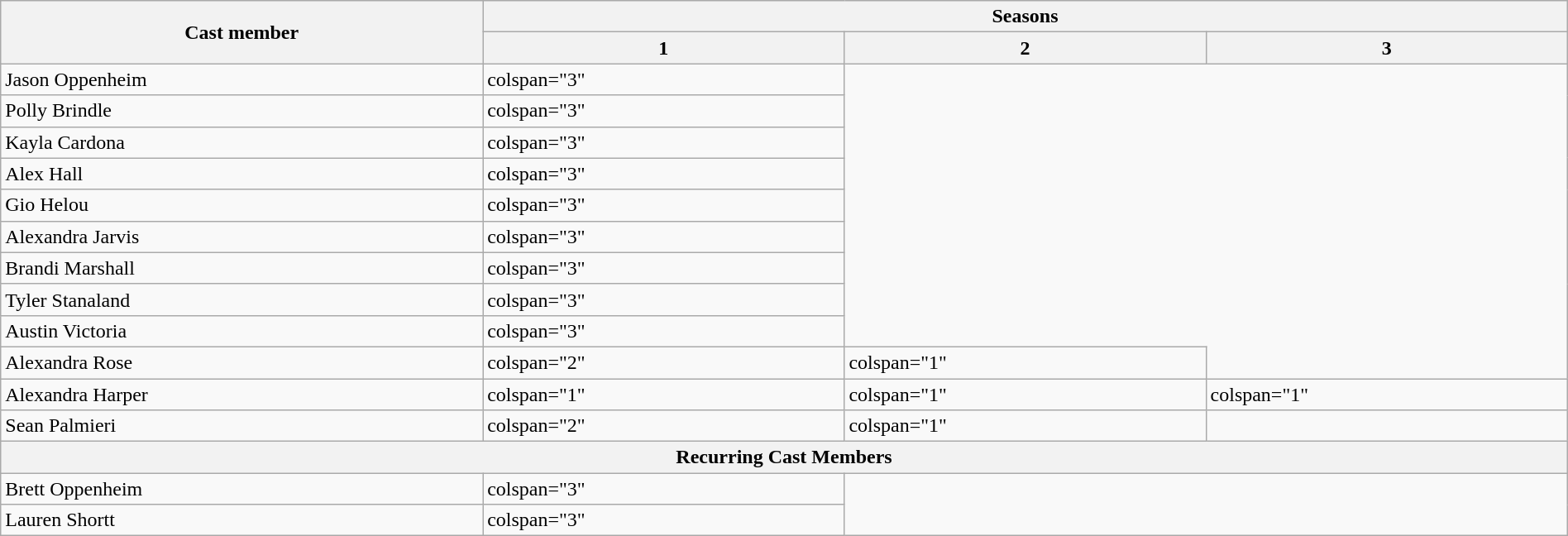<table class="wikitable plainrowheaders" style="width:100%;">
<tr>
<th rowspan="2" style="width:10%;">Cast member</th>
<th colspan="3">Seasons</th>
</tr>
<tr>
<th style="width:7.5%;">1</th>
<th style="width:7.5%;">2</th>
<th style="width:7.5%;">3</th>
</tr>
<tr>
<td>Jason Oppenheim</td>
<td>colspan="3" </td>
</tr>
<tr>
<td>Polly Brindle</td>
<td>colspan="3" </td>
</tr>
<tr>
<td>Kayla Cardona</td>
<td>colspan="3" </td>
</tr>
<tr>
<td>Alex Hall</td>
<td>colspan="3" </td>
</tr>
<tr>
<td>Gio Helou</td>
<td>colspan="3" </td>
</tr>
<tr>
<td nowrap>Alexandra Jarvis</td>
<td>colspan="3" </td>
</tr>
<tr>
<td>Brandi Marshall</td>
<td>colspan="3" </td>
</tr>
<tr>
<td>Tyler Stanaland</td>
<td>colspan="3" </td>
</tr>
<tr>
<td>Austin Victoria</td>
<td>colspan="3" </td>
</tr>
<tr>
<td>Alexandra Rose</td>
<td>colspan="2" </td>
<td>colspan="1" </td>
</tr>
<tr>
<td>Alexandra Harper</td>
<td>colspan="1" </td>
<td>colspan="1" </td>
<td>colspan="1" </td>
</tr>
<tr>
<td>Sean Palmieri</td>
<td>colspan="2" </td>
<td>colspan="1" </td>
</tr>
<tr>
<th colspan="4">Recurring Cast Members</th>
</tr>
<tr>
<td>Brett Oppenheim</td>
<td>colspan="3" </td>
</tr>
<tr>
<td>Lauren Shortt</td>
<td>colspan="3" </td>
</tr>
</table>
